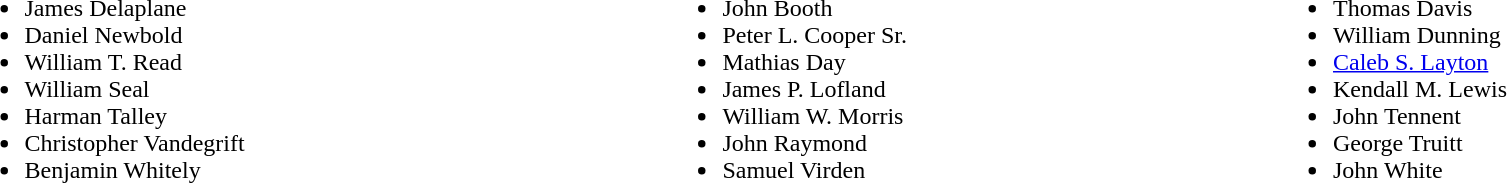<table width=100%>
<tr valign=top>
<td><br><ul><li>James Delaplane</li><li>Daniel Newbold</li><li>William T. Read</li><li>William Seal</li><li>Harman Talley</li><li>Christopher Vandegrift</li><li>Benjamin Whitely</li></ul></td>
<td><br><ul><li>John Booth</li><li>Peter L. Cooper Sr.</li><li>Mathias Day</li><li>James P. Lofland</li><li>William W. Morris</li><li>John Raymond</li><li>Samuel Virden</li></ul></td>
<td><br><ul><li>Thomas Davis</li><li>William Dunning</li><li><a href='#'>Caleb S. Layton</a></li><li>Kendall M. Lewis</li><li>John Tennent</li><li>George Truitt</li><li>John White</li></ul></td>
</tr>
</table>
